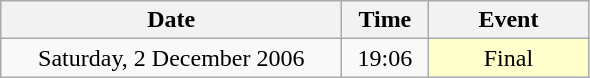<table class = "wikitable" style="text-align:center;">
<tr>
<th width=220>Date</th>
<th width=50>Time</th>
<th width=100>Event</th>
</tr>
<tr>
<td>Saturday, 2 December 2006</td>
<td>19:06</td>
<td bgcolor=ffffcc>Final</td>
</tr>
</table>
